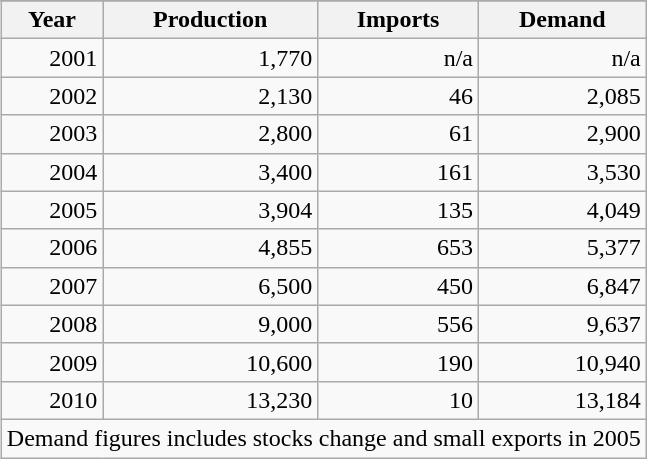<table class="wikitable" style="text-align:right; float:right; margin-left:10px ">
<tr>
</tr>
<tr>
<th>Year</th>
<th>Production</th>
<th>Imports</th>
<th>Demand</th>
</tr>
<tr>
<td>2001</td>
<td>1,770</td>
<td>n/a</td>
<td>n/a</td>
</tr>
<tr>
<td>2002</td>
<td>2,130</td>
<td>46</td>
<td>2,085</td>
</tr>
<tr>
<td>2003</td>
<td>2,800</td>
<td>61</td>
<td>2,900</td>
</tr>
<tr>
<td>2004</td>
<td>3,400</td>
<td>161</td>
<td>3,530</td>
</tr>
<tr>
<td>2005</td>
<td>3,904</td>
<td>135</td>
<td>4,049</td>
</tr>
<tr>
<td>2006</td>
<td>4,855</td>
<td>653</td>
<td>5,377</td>
</tr>
<tr>
<td>2007</td>
<td>6,500</td>
<td>450</td>
<td>6,847</td>
</tr>
<tr>
<td>2008</td>
<td>9,000</td>
<td>556</td>
<td>9,637</td>
</tr>
<tr>
<td>2009</td>
<td>10,600</td>
<td>190</td>
<td>10,940</td>
</tr>
<tr>
<td>2010</td>
<td>13,230</td>
<td>10</td>
<td>13,184</td>
</tr>
<tr>
<td colspan="4" style="text-align:left;">Demand figures includes stocks change and small exports in 2005</td>
</tr>
</table>
